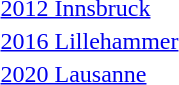<table>
<tr>
<td><a href='#'>2012 Innsbruck</a><br></td>
<td></td>
<td></td>
<td></td>
</tr>
<tr>
<td><a href='#'>2016 Lillehammer</a><br></td>
<td></td>
<td></td>
<td></td>
</tr>
<tr>
<td><a href='#'>2020 Lausanne</a><br></td>
<td></td>
<td></td>
<td></td>
</tr>
</table>
